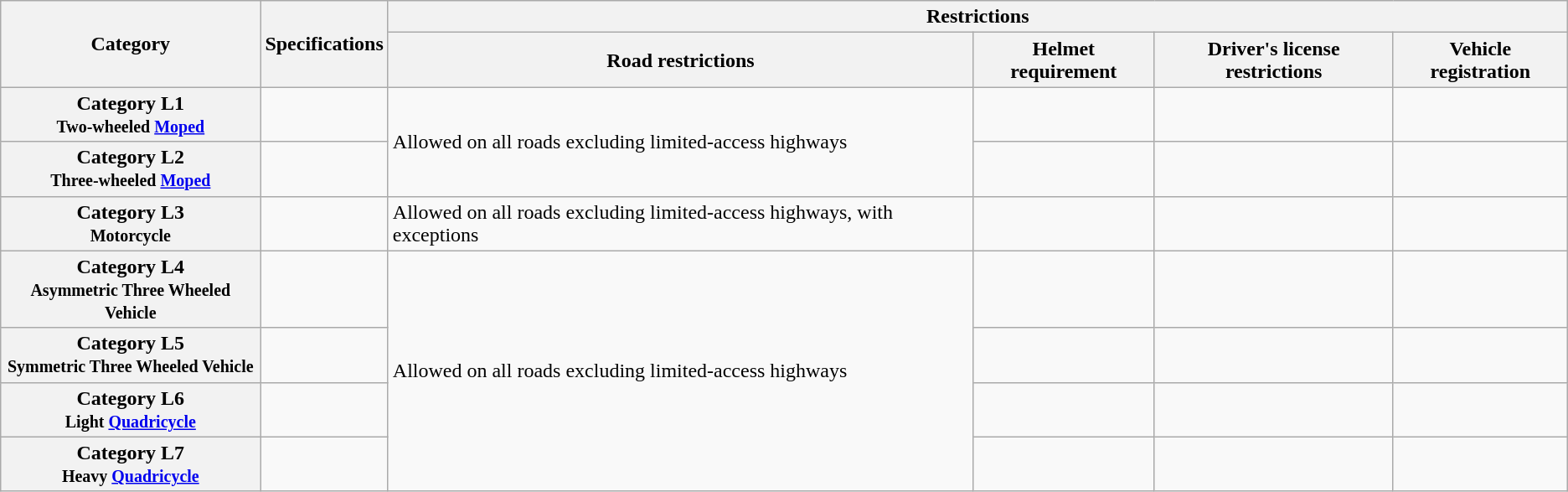<table class="wikitable collapsible" style="min-width:60%;">
<tr>
<th rowspan=2 style="min-width: 5em;">Category</th>
<th rowspan=2>Specifications</th>
<th colspan=4>Restrictions</th>
</tr>
<tr>
<th>Road restrictions</th>
<th>Helmet requirement</th>
<th>Driver's license restrictions</th>
<th>Vehicle registration</th>
</tr>
<tr>
<th>Category L1<br><small>Two-wheeled <a href='#'>Moped</a></small></th>
<td></td>
<td rowspan=2>Allowed on all roads excluding limited-access highways</td>
<td></td>
<td></td>
<td></td>
</tr>
<tr>
<th>Category L2<br><small>Three-wheeled <a href='#'>Moped</a></small></th>
<td></td>
<td></td>
<td></td>
<td></td>
</tr>
<tr>
<th>Category L3<br><small>Motorcycle</small></th>
<td></td>
<td>Allowed on all roads excluding limited-access highways, with exceptions</td>
<td></td>
<td></td>
<td></td>
</tr>
<tr>
<th>Category L4<br><small>Asymmetric Three Wheeled Vehicle</small></th>
<td></td>
<td rowspan=4>Allowed on all roads excluding limited-access highways</td>
<td></td>
<td></td>
<td></td>
</tr>
<tr>
<th>Category L5<br><small>Symmetric Three Wheeled Vehicle</small></th>
<td></td>
<td></td>
<td></td>
<td></td>
</tr>
<tr>
<th>Category L6<br><small>Light <a href='#'>Quadricycle</a></small></th>
<td></td>
<td></td>
<td></td>
<td></td>
</tr>
<tr>
<th>Category L7<br><small>Heavy <a href='#'>Quadricycle</a></small></th>
<td></td>
<td></td>
<td></td>
<td></td>
</tr>
</table>
